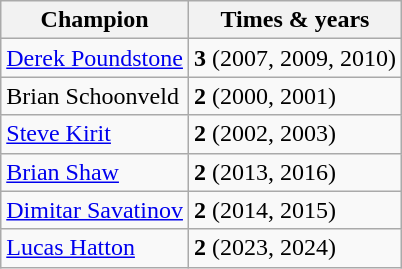<table class="wikitable">
<tr>
<th>Champion</th>
<th>Times & years</th>
</tr>
<tr>
<td> <a href='#'>Derek Poundstone</a></td>
<td><strong>3</strong> (2007, 2009, 2010)</td>
</tr>
<tr>
<td> Brian Schoonveld</td>
<td><strong>2</strong> (2000, 2001)</td>
</tr>
<tr>
<td> <a href='#'>Steve Kirit</a></td>
<td><strong>2</strong> (2002, 2003)</td>
</tr>
<tr>
<td> <a href='#'>Brian Shaw</a></td>
<td><strong>2</strong> (2013, 2016)</td>
</tr>
<tr>
<td> <a href='#'>Dimitar Savatinov</a></td>
<td><strong>2</strong> (2014, 2015)</td>
</tr>
<tr>
<td> <a href='#'>Lucas Hatton</a></td>
<td><strong>2</strong> (2023, 2024)</td>
</tr>
</table>
